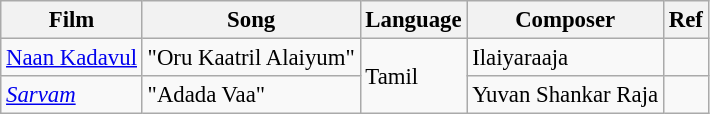<table class="wikitable sortable" style="font-size:95%;">
<tr>
<th>Film</th>
<th>Song</th>
<th>Language</th>
<th>Composer</th>
<th>Ref</th>
</tr>
<tr>
<td><a href='#'>Naan Kadavul</a></td>
<td>"Oru Kaatril Alaiyum"</td>
<td rowspan="2">Tamil</td>
<td>Ilaiyaraaja</td>
<td></td>
</tr>
<tr>
<td><em><a href='#'>Sarvam</a></em></td>
<td>"Adada Vaa"</td>
<td>Yuvan Shankar Raja</td>
<td></td>
</tr>
</table>
